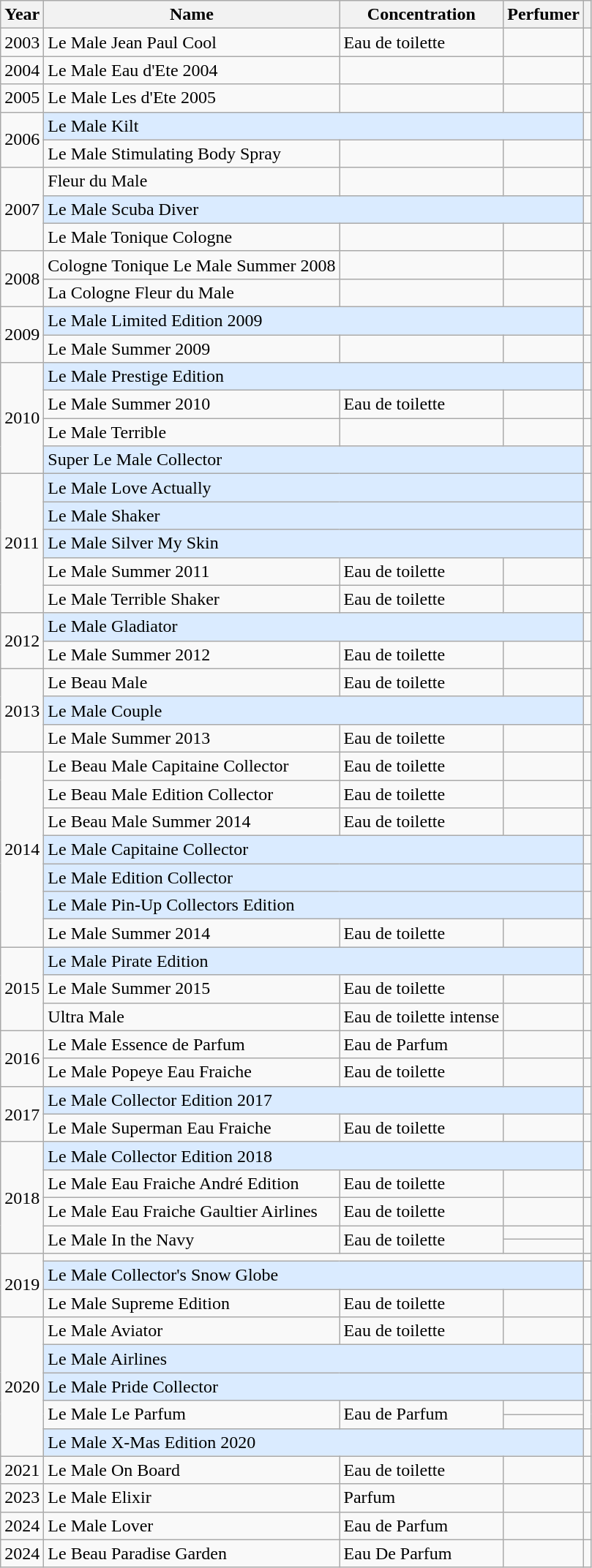<table class="wikitable sortable">
<tr>
<th>Year</th>
<th>Name</th>
<th>Concentration</th>
<th>Perfumer</th>
<th></th>
</tr>
<tr>
<td>2003</td>
<td>Le Male Jean Paul Cool</td>
<td>Eau de toilette</td>
<td></td>
<td></td>
</tr>
<tr>
<td>2004</td>
<td>Le Male Eau d'Ete 2004</td>
<td></td>
<td></td>
<td></td>
</tr>
<tr>
<td>2005</td>
<td>Le Male Les d'Ete 2005</td>
<td></td>
<td></td>
<td></td>
</tr>
<tr>
<td rowspan="2">2006</td>
<td colspan="3" style="background:#daebff">Le Male Kilt</td>
<td></td>
</tr>
<tr>
<td>Le Male Stimulating Body Spray</td>
<td></td>
<td></td>
<td></td>
</tr>
<tr>
<td rowspan="3">2007</td>
<td>Fleur du Male</td>
<td></td>
<td></td>
<td></td>
</tr>
<tr>
<td colspan="3" style="background:#daebff">Le Male Scuba Diver</td>
<td></td>
</tr>
<tr>
<td>Le Male Tonique Cologne</td>
<td></td>
<td></td>
<td></td>
</tr>
<tr>
<td rowspan="2">2008</td>
<td>Cologne Tonique Le Male Summer 2008</td>
<td></td>
<td></td>
<td></td>
</tr>
<tr>
<td>La Cologne Fleur du Male</td>
<td></td>
<td></td>
<td></td>
</tr>
<tr>
<td rowspan="2">2009</td>
<td colspan="3" style="background:#daebff">Le Male Limited Edition 2009</td>
<td></td>
</tr>
<tr>
<td>Le Male Summer 2009</td>
<td></td>
<td></td>
<td></td>
</tr>
<tr>
<td rowspan="4">2010</td>
<td colspan="3" style="background:#daebff">Le Male Prestige Edition</td>
<td></td>
</tr>
<tr>
<td>Le Male Summer 2010</td>
<td>Eau de toilette</td>
<td></td>
<td></td>
</tr>
<tr>
<td>Le Male Terrible</td>
<td></td>
<td></td>
<td></td>
</tr>
<tr>
<td colspan="3" style="background:#daebff">Super Le Male Collector</td>
<td></td>
</tr>
<tr>
<td rowspan="5">2011</td>
<td colspan="3" style="background:#daebff">Le Male Love Actually</td>
<td></td>
</tr>
<tr>
<td colspan="3" style="background:#daebff">Le Male Shaker</td>
<td></td>
</tr>
<tr>
<td colspan="3" style="background:#daebff">Le Male Silver My Skin</td>
<td></td>
</tr>
<tr>
<td>Le Male Summer 2011</td>
<td>Eau de toilette</td>
<td></td>
<td></td>
</tr>
<tr>
<td>Le Male Terrible Shaker</td>
<td>Eau de toilette</td>
<td></td>
<td></td>
</tr>
<tr>
<td rowspan="2">2012</td>
<td colspan="3" style="background:#daebff">Le Male Gladiator</td>
<td></td>
</tr>
<tr>
<td>Le Male Summer 2012</td>
<td>Eau de toilette</td>
<td></td>
<td></td>
</tr>
<tr>
<td rowspan="3">2013</td>
<td>Le Beau Male</td>
<td>Eau de toilette</td>
<td></td>
<td></td>
</tr>
<tr>
<td colspan="3" style="background:#daebff">Le Male Couple</td>
<td></td>
</tr>
<tr>
<td>Le Male Summer 2013</td>
<td>Eau de toilette</td>
<td></td>
<td></td>
</tr>
<tr>
<td rowspan="7">2014</td>
<td>Le Beau Male Capitaine Collector</td>
<td>Eau de toilette</td>
<td></td>
<td></td>
</tr>
<tr>
<td>Le Beau Male Edition Collector</td>
<td>Eau de toilette</td>
<td></td>
<td></td>
</tr>
<tr>
<td>Le Beau Male Summer 2014</td>
<td>Eau de toilette</td>
<td></td>
<td></td>
</tr>
<tr>
<td colspan="3" style="background:#daebff">Le Male Capitaine Collector</td>
<td></td>
</tr>
<tr>
<td colspan="3" style="background:#daebff">Le Male Edition Collector</td>
<td></td>
</tr>
<tr>
<td colspan="3" style="background:#daebff">Le Male Pin-Up Collectors Edition</td>
<td></td>
</tr>
<tr>
<td>Le Male Summer 2014</td>
<td>Eau de toilette</td>
<td></td>
<td></td>
</tr>
<tr>
<td rowspan="3">2015</td>
<td colspan="3" style="background:#daebff">Le Male Pirate Edition</td>
<td></td>
</tr>
<tr>
<td>Le Male Summer 2015</td>
<td>Eau de toilette</td>
<td></td>
<td></td>
</tr>
<tr>
<td>Ultra Male</td>
<td>Eau de toilette intense</td>
<td></td>
<td></td>
</tr>
<tr>
<td rowspan="2">2016</td>
<td>Le Male Essence de Parfum</td>
<td>Eau de Parfum</td>
<td></td>
<td></td>
</tr>
<tr>
<td>Le Male Popeye Eau Fraiche</td>
<td>Eau de toilette</td>
<td></td>
<td></td>
</tr>
<tr>
<td rowspan="2">2017</td>
<td colspan="3" style="background:#daebff">Le Male Collector Edition 2017</td>
<td></td>
</tr>
<tr>
<td>Le Male Superman Eau Fraiche</td>
<td>Eau de toilette</td>
<td></td>
<td></td>
</tr>
<tr>
<td rowspan="5">2018</td>
<td colspan="3" style="background:#daebff">Le Male Collector Edition 2018</td>
<td></td>
</tr>
<tr>
<td>Le Male Eau Fraiche André Edition</td>
<td>Eau de toilette</td>
<td></td>
<td></td>
</tr>
<tr>
<td>Le Male Eau Fraiche Gaultier Airlines</td>
<td>Eau de toilette</td>
<td></td>
<td></td>
</tr>
<tr>
<td rowspan="2">Le Male In the Navy</td>
<td rowspan="2">Eau de toilette</td>
<td></td>
<td rowspan="2"></td>
</tr>
<tr>
<td></td>
</tr>
<tr>
<td rowspan="3">2019</td>
<td colspan="3"></td>
<td></td>
</tr>
<tr>
<td colspan="3" style="background:#daebff">Le Male Collector's Snow Globe</td>
<td></td>
</tr>
<tr>
<td>Le Male Supreme Edition</td>
<td>Eau de toilette</td>
<td></td>
<td></td>
</tr>
<tr>
<td rowspan="6">2020</td>
<td>Le Male Aviator</td>
<td>Eau de toilette</td>
<td></td>
<td></td>
</tr>
<tr>
<td colspan="3" style="background:#daebff">Le Male Airlines</td>
<td></td>
</tr>
<tr>
<td colspan="3" style="background:#daebff">Le Male Pride Collector</td>
<td></td>
</tr>
<tr>
<td rowspan="2">Le Male Le Parfum</td>
<td rowspan="2">Eau de Parfum</td>
<td></td>
<td rowspan="2"></td>
</tr>
<tr>
<td></td>
</tr>
<tr>
<td colspan="3" style="background:#daebff">Le Male X-Mas Edition 2020</td>
<td></td>
</tr>
<tr>
<td>2021</td>
<td>Le Male On Board</td>
<td>Eau de toilette</td>
<td></td>
<td></td>
</tr>
<tr>
<td>2023</td>
<td>Le Male Elixir</td>
<td>Parfum</td>
<td></td>
<td></td>
</tr>
<tr>
<td>2024</td>
<td>Le Male Lover</td>
<td>Eau de Parfum</td>
<td></td>
<td></td>
</tr>
<tr>
<td>2024</td>
<td>Le Beau Paradise Garden</td>
<td>Eau De Parfum</td>
<td></td>
<td></td>
</tr>
</table>
